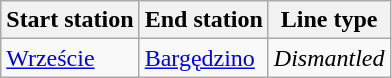<table class="wikitable">
<tr>
<th>Start station</th>
<th>End station</th>
<th>Line type</th>
</tr>
<tr>
<td><a href='#'>Wrzeście</a></td>
<td><a href='#'>Bargędzino</a></td>
<td><em>Dismantled</em></td>
</tr>
</table>
